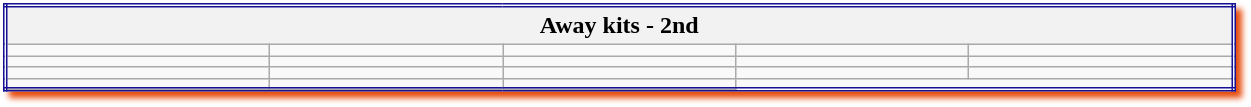<table class="wikitable mw-collapsible mw-collapsed" style="width:65%; border:double #161194; box-shadow: 4px 4px 4px #e84e0f;">
<tr>
<th colspan="5">Away kits - 2nd</th>
</tr>
<tr>
<td></td>
<td></td>
<td></td>
<td></td>
<td></td>
</tr>
<tr>
<td></td>
<td></td>
<td></td>
<td></td>
<td></td>
</tr>
<tr>
<td></td>
<td></td>
<td></td>
<td></td>
<td></td>
</tr>
<tr>
<td></td>
<td></td>
<td></td>
</tr>
<tr>
</tr>
</table>
